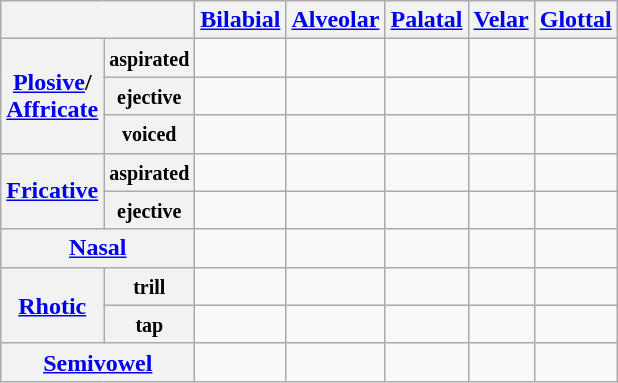<table class="wikitable" style=text-align:center>
<tr>
<th colspan="2"></th>
<th><a href='#'>Bilabial</a></th>
<th><a href='#'>Alveolar</a></th>
<th><a href='#'>Palatal</a></th>
<th><a href='#'>Velar</a></th>
<th><a href='#'>Glottal</a></th>
</tr>
<tr>
<th rowspan="3"><a href='#'>Plosive</a>/<br><a href='#'>Affricate</a></th>
<th><small>aspirated</small></th>
<td></td>
<td></td>
<td></td>
<td></td>
<td></td>
</tr>
<tr>
<th><small>ejective</small></th>
<td></td>
<td></td>
<td></td>
<td></td>
<td></td>
</tr>
<tr>
<th><small>voiced</small></th>
<td></td>
<td></td>
<td></td>
<td></td>
<td></td>
</tr>
<tr>
<th rowspan="2"><a href='#'>Fricative</a></th>
<th><small>aspirated</small></th>
<td></td>
<td></td>
<td></td>
<td></td>
<td></td>
</tr>
<tr>
<th><small>ejective</small></th>
<td></td>
<td></td>
<td></td>
<td></td>
<td></td>
</tr>
<tr>
<th colspan="2"><a href='#'>Nasal</a></th>
<td></td>
<td></td>
<td></td>
<td></td>
<td></td>
</tr>
<tr>
<th rowspan="2"><a href='#'>Rhotic</a></th>
<th><small>trill</small></th>
<td></td>
<td></td>
<td></td>
<td></td>
<td></td>
</tr>
<tr>
<th><small>tap</small></th>
<td></td>
<td></td>
<td></td>
<td></td>
<td></td>
</tr>
<tr>
<th colspan="2"><a href='#'>Semivowel</a></th>
<td></td>
<td></td>
<td></td>
<td></td>
<td></td>
</tr>
</table>
